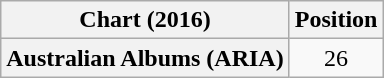<table class="wikitable plainrowheaders" style="text-align:center">
<tr>
<th scope="col">Chart (2016)</th>
<th scope="col">Position</th>
</tr>
<tr>
<th scope="row">Australian Albums (ARIA)</th>
<td>26</td>
</tr>
</table>
